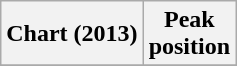<table class="wikitable sortable plainrowheaders" style="text-align:center">
<tr>
<th scope="col">Chart (2013)</th>
<th scope="col">Peak<br>position</th>
</tr>
<tr>
</tr>
</table>
